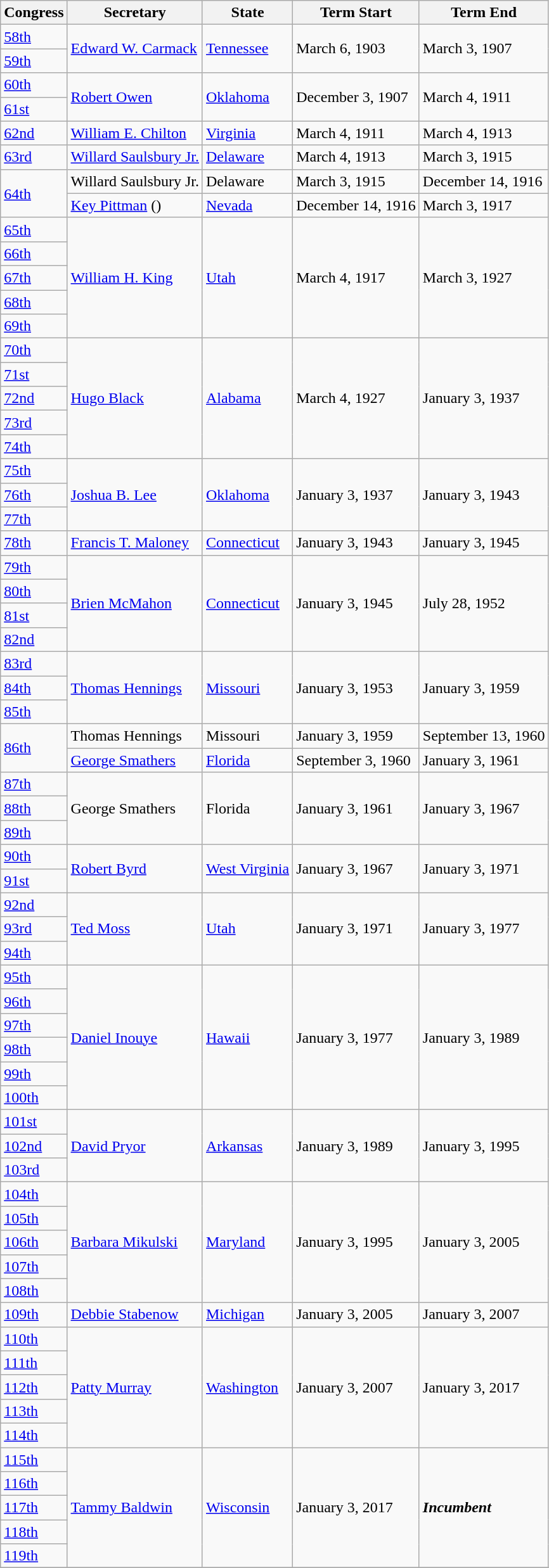<table class=wikitable>
<tr>
<th>Congress</th>
<th>Secretary</th>
<th>State</th>
<th>Term Start</th>
<th>Term End</th>
</tr>
<tr>
<td><a href='#'>58th</a></td>
<td rowspan=2><div><a href='#'>Edward W. Carmack</a></div></td>
<td rowspan=2><div><a href='#'>Tennessee</a></div></td>
<td rowspan=2>March 6, 1903</td>
<td rowspan=2>March 3, 1907</td>
</tr>
<tr>
<td><a href='#'>59th</a></td>
</tr>
<tr>
<td><a href='#'>60th</a></td>
<td rowspan=2><div><a href='#'>Robert Owen</a></div></td>
<td rowspan=2><div><a href='#'>Oklahoma</a></div></td>
<td rowspan=2>December 3, 1907</td>
<td rowspan=2>March 4, 1911</td>
</tr>
<tr>
<td><a href='#'>61st</a></td>
</tr>
<tr>
<td><a href='#'>62nd</a></td>
<td><div><a href='#'>William E. Chilton</a></div></td>
<td><div><a href='#'>Virginia</a></div></td>
<td>March 4, 1911</td>
<td>March 4, 1913</td>
</tr>
<tr>
<td><a href='#'>63rd</a></td>
<td><div><a href='#'>Willard Saulsbury Jr.</a></div></td>
<td><div><a href='#'>Delaware</a></div></td>
<td>March 4, 1913</td>
<td>March 3, 1915</td>
</tr>
<tr>
<td rowspan=2><a href='#'>64th</a></td>
<td><div>Willard Saulsbury Jr.</div></td>
<td><div>Delaware</div></td>
<td>March 3, 1915</td>
<td>December 14, 1916</td>
</tr>
<tr>
<td><div><a href='#'>Key Pittman</a> ()</div></td>
<td><div><a href='#'>Nevada</a></div></td>
<td>December 14, 1916</td>
<td>March 3, 1917</td>
</tr>
<tr>
<td><a href='#'>65th</a></td>
<td rowspan=5><div><a href='#'>William H. King</a></div></td>
<td rowspan=5><div><a href='#'>Utah</a></div></td>
<td rowspan=5>March 4, 1917</td>
<td rowspan=5>March 3, 1927</td>
</tr>
<tr>
<td><a href='#'>66th</a></td>
</tr>
<tr>
<td><a href='#'>67th</a></td>
</tr>
<tr>
<td><a href='#'>68th</a></td>
</tr>
<tr>
<td><a href='#'>69th</a></td>
</tr>
<tr>
<td><a href='#'>70th</a></td>
<td rowspan=5><div><a href='#'>Hugo Black</a></div></td>
<td rowspan=5><div><a href='#'>Alabama</a></div></td>
<td rowspan=5>March 4, 1927</td>
<td rowspan=5>January 3, 1937</td>
</tr>
<tr>
<td><a href='#'>71st</a></td>
</tr>
<tr>
<td><a href='#'>72nd</a></td>
</tr>
<tr>
<td><a href='#'>73rd</a></td>
</tr>
<tr>
<td><a href='#'>74th</a></td>
</tr>
<tr>
<td><a href='#'>75th</a></td>
<td rowspan=3><div><a href='#'>Joshua B. Lee</a></div></td>
<td rowspan=3><div><a href='#'>Oklahoma</a></div></td>
<td rowspan=3>January 3, 1937</td>
<td rowspan=3>January 3, 1943</td>
</tr>
<tr>
<td><a href='#'>76th</a></td>
</tr>
<tr>
<td><a href='#'>77th</a></td>
</tr>
<tr>
<td><a href='#'>78th</a></td>
<td><div><a href='#'>Francis T. Maloney</a></div></td>
<td><a href='#'>Connecticut</a></td>
<td>January 3, 1943</td>
<td>January 3, 1945</td>
</tr>
<tr>
<td><a href='#'>79th</a></td>
<td rowspan=4><div><a href='#'>Brien McMahon</a></div></td>
<td rowspan=4><div><a href='#'>Connecticut</a></div></td>
<td rowspan=4>January 3, 1945</td>
<td rowspan=4>July 28, 1952</td>
</tr>
<tr>
<td><a href='#'>80th</a></td>
</tr>
<tr>
<td><a href='#'>81st</a></td>
</tr>
<tr>
<td><a href='#'>82nd</a></td>
</tr>
<tr>
<td><a href='#'>83rd</a></td>
<td rowspan=3><div><a href='#'>Thomas Hennings</a></div></td>
<td rowspan=3><div><a href='#'>Missouri</a></div></td>
<td rowspan=3>January 3, 1953</td>
<td rowspan=3>January 3, 1959</td>
</tr>
<tr>
<td><a href='#'>84th</a></td>
</tr>
<tr>
<td><a href='#'>85th</a></td>
</tr>
<tr>
<td rowspan=2><a href='#'>86th</a></td>
<td><div>Thomas Hennings</div></td>
<td><div>Missouri</div></td>
<td>January 3, 1959</td>
<td>September 13, 1960</td>
</tr>
<tr>
<td><div><a href='#'>George Smathers</a></div></td>
<td><div><a href='#'>Florida</a></div></td>
<td>September 3, 1960</td>
<td>January 3, 1961</td>
</tr>
<tr>
<td><a href='#'>87th</a></td>
<td rowspan=3><div>George Smathers</div></td>
<td rowspan=3><div>Florida</div></td>
<td rowspan=3>January 3, 1961</td>
<td rowspan=3>January 3, 1967</td>
</tr>
<tr>
<td><a href='#'>88th</a></td>
</tr>
<tr>
<td><a href='#'>89th</a></td>
</tr>
<tr>
<td><a href='#'>90th</a></td>
<td rowspan=2><div><a href='#'>Robert Byrd</a></div></td>
<td rowspan=2><div><a href='#'>West Virginia</a></div></td>
<td rowspan=2>January 3, 1967</td>
<td rowspan=2>January 3, 1971</td>
</tr>
<tr>
<td><a href='#'>91st</a></td>
</tr>
<tr>
<td><a href='#'>92nd</a></td>
<td rowspan=3><div><a href='#'>Ted Moss</a></div></td>
<td rowspan=3><div><a href='#'>Utah</a></div></td>
<td rowspan=3>January 3, 1971</td>
<td rowspan=3>January 3, 1977</td>
</tr>
<tr>
<td><a href='#'>93rd</a></td>
</tr>
<tr>
<td><a href='#'>94th</a></td>
</tr>
<tr>
<td><a href='#'>95th</a></td>
<td rowspan=6><div><a href='#'>Daniel Inouye</a></div></td>
<td rowspan=6><div><a href='#'>Hawaii</a></div></td>
<td rowspan=6>January 3, 1977</td>
<td rowspan=6>January 3, 1989</td>
</tr>
<tr>
<td><a href='#'>96th</a></td>
</tr>
<tr>
<td><a href='#'>97th</a></td>
</tr>
<tr>
<td><a href='#'>98th</a></td>
</tr>
<tr>
<td><a href='#'>99th</a></td>
</tr>
<tr>
<td><a href='#'>100th</a></td>
</tr>
<tr>
<td><a href='#'>101st</a></td>
<td rowspan=3><div><a href='#'>David Pryor</a></div></td>
<td rowspan=3><div><a href='#'>Arkansas</a></div></td>
<td rowspan=3>January 3, 1989</td>
<td rowspan=3>January 3, 1995</td>
</tr>
<tr>
<td><a href='#'>102nd</a></td>
</tr>
<tr>
<td><a href='#'>103rd</a></td>
</tr>
<tr>
<td><a href='#'>104th</a></td>
<td rowspan=5><div><a href='#'>Barbara Mikulski</a></div></td>
<td rowspan=5><div><a href='#'>Maryland</a></div></td>
<td rowspan=5>January 3, 1995</td>
<td rowspan=5>January 3, 2005</td>
</tr>
<tr>
<td><a href='#'>105th</a></td>
</tr>
<tr>
<td><a href='#'>106th</a></td>
</tr>
<tr>
<td><a href='#'>107th</a></td>
</tr>
<tr>
<td><a href='#'>108th</a></td>
</tr>
<tr>
<td><a href='#'>109th</a></td>
<td><div><a href='#'>Debbie Stabenow</a></div></td>
<td><div><a href='#'>Michigan</a></div></td>
<td>January 3, 2005</td>
<td>January 3, 2007</td>
</tr>
<tr>
<td><a href='#'>110th</a></td>
<td rowspan=5><div><a href='#'>Patty Murray</a></div></td>
<td rowspan=5><div><a href='#'>Washington</a></div></td>
<td rowspan=5>January 3, 2007</td>
<td rowspan=5>January 3, 2017</td>
</tr>
<tr>
<td><a href='#'>111th</a></td>
</tr>
<tr>
<td><a href='#'>112th</a></td>
</tr>
<tr>
<td><a href='#'>113th</a></td>
</tr>
<tr>
<td><a href='#'>114th</a></td>
</tr>
<tr>
<td><a href='#'>115th</a></td>
<td rowspan=5><div><a href='#'>Tammy Baldwin</a></div></td>
<td rowspan=5><div><a href='#'>Wisconsin</a></div></td>
<td rowspan=5>January 3, 2017</td>
<td rowspan=5><strong><em>Incumbent</em></strong></td>
</tr>
<tr>
<td><a href='#'>116th</a></td>
</tr>
<tr>
<td><a href='#'>117th</a></td>
</tr>
<tr>
<td><a href='#'>118th</a></td>
</tr>
<tr>
<td><a href='#'>119th</a></td>
</tr>
<tr>
</tr>
</table>
